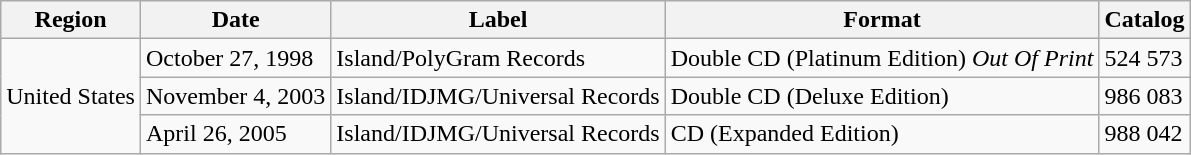<table class="wikitable">
<tr>
<th>Region</th>
<th>Date</th>
<th>Label</th>
<th>Format</th>
<th>Catalog</th>
</tr>
<tr>
<td rowspan="3">United States</td>
<td>October 27, 1998</td>
<td>Island/PolyGram Records</td>
<td>Double CD (Platinum Edition) <em>Out Of Print</em></td>
<td>524 573</td>
</tr>
<tr>
<td>November 4, 2003</td>
<td>Island/IDJMG/Universal Records</td>
<td>Double CD (Deluxe Edition)</td>
<td>986 083</td>
</tr>
<tr>
<td>April 26, 2005</td>
<td>Island/IDJMG/Universal Records</td>
<td>CD (Expanded Edition)</td>
<td>988 042</td>
</tr>
</table>
